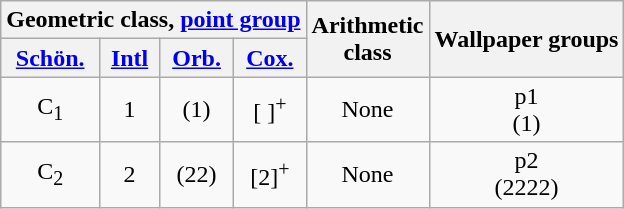<table class="wikitable">
<tr>
<th colspan=4>Geometric class, <a href='#'>point group</a></th>
<th rowspan=2>Arithmetic <br>class</th>
<th rowspan=2 colspan=2>Wallpaper groups</th>
</tr>
<tr align=center>
<th><a href='#'>Schön.</a></th>
<th><a href='#'>Intl</a></th>
<th><a href='#'>Orb.</a></th>
<th><a href='#'>Cox.</a></th>
</tr>
<tr align=center>
<td>C<sub>1</sub></td>
<td>1</td>
<td>(1)</td>
<td>[ ]<sup>+</sup></td>
<td>None</td>
<td>p1<br>(1)</td>
</tr>
<tr align=center>
<td>C<sub>2</sub></td>
<td>2</td>
<td>(22)</td>
<td>[2]<sup>+</sup></td>
<td>None</td>
<td>p2<br>(2222)</td>
</tr>
</table>
